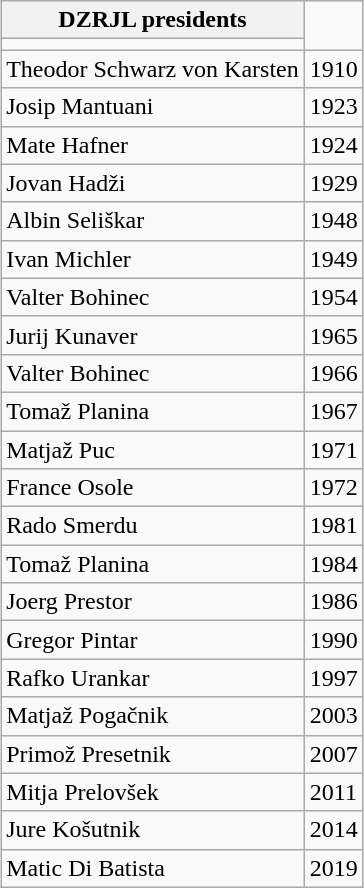<table class="wikitable collapsible collapsed" style="margin: 1em auto 1em auto;">
<tr>
<th>DZRJL presidents</th>
</tr>
<tr>
<td></td>
</tr>
<tr>
<td>Theodor Schwarz von Karsten</td>
<td>1910</td>
</tr>
<tr>
<td>Josip Mantuani</td>
<td>1923</td>
</tr>
<tr>
<td>Mate Hafner</td>
<td>1924</td>
</tr>
<tr>
<td>Jovan Hadži</td>
<td>1929</td>
</tr>
<tr>
<td>Albin Seliškar</td>
<td>1948</td>
</tr>
<tr>
<td>Ivan Michler</td>
<td>1949</td>
</tr>
<tr>
<td>Valter Bohinec</td>
<td>1954</td>
</tr>
<tr>
<td>Jurij Kunaver</td>
<td>1965</td>
</tr>
<tr>
<td>Valter Bohinec</td>
<td>1966</td>
</tr>
<tr>
<td>Tomaž Planina</td>
<td>1967</td>
</tr>
<tr>
<td>Matjaž Puc</td>
<td>1971</td>
</tr>
<tr>
<td>France Osole</td>
<td>1972</td>
</tr>
<tr>
<td>Rado Smerdu</td>
<td>1981</td>
</tr>
<tr>
<td>Tomaž Planina</td>
<td>1984</td>
</tr>
<tr>
<td>Joerg Prestor</td>
<td>1986</td>
</tr>
<tr>
<td>Gregor Pintar</td>
<td>1990</td>
</tr>
<tr>
<td>Rafko Urankar</td>
<td>1997</td>
</tr>
<tr>
<td>Matjaž Pogačnik</td>
<td>2003</td>
</tr>
<tr>
<td>Primož Presetnik</td>
<td>2007</td>
</tr>
<tr>
<td>Mitja Prelovšek</td>
<td>2011</td>
</tr>
<tr>
<td>Jure Košutnik</td>
<td>2014</td>
</tr>
<tr>
<td>Matic Di Batista</td>
<td>2019</td>
</tr>
</table>
